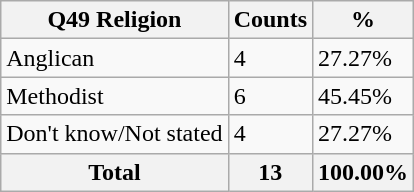<table class="wikitable sortable">
<tr>
<th>Q49 Religion</th>
<th>Counts</th>
<th>%</th>
</tr>
<tr>
<td>Anglican</td>
<td>4</td>
<td>27.27%</td>
</tr>
<tr>
<td>Methodist</td>
<td>6</td>
<td>45.45%</td>
</tr>
<tr>
<td>Don't know/Not stated</td>
<td>4</td>
<td>27.27%</td>
</tr>
<tr>
<th>Total</th>
<th>13</th>
<th>100.00%</th>
</tr>
</table>
